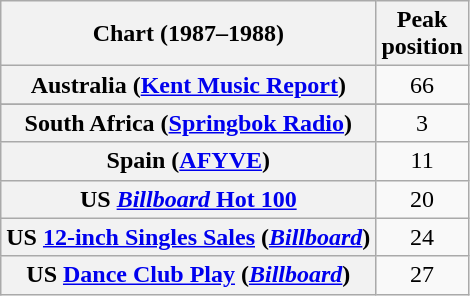<table class="wikitable sortable plainrowheaders" style="text-align:center">
<tr>
<th>Chart (1987–1988)</th>
<th>Peak<br>position</th>
</tr>
<tr>
<th scope="row">Australia (<a href='#'>Kent Music Report</a>)</th>
<td>66</td>
</tr>
<tr>
</tr>
<tr>
</tr>
<tr>
</tr>
<tr>
<th scope="row">South Africa (<a href='#'>Springbok Radio</a>)</th>
<td>3</td>
</tr>
<tr>
<th scope="row">Spain (<a href='#'>AFYVE</a>)</th>
<td>11</td>
</tr>
<tr>
<th scope="row">US <a href='#'><em>Billboard</em> Hot 100</a></th>
<td>20</td>
</tr>
<tr>
<th scope="row">US <a href='#'>12-inch Singles Sales</a> (<em><a href='#'>Billboard</a></em>)</th>
<td>24</td>
</tr>
<tr>
<th scope="row">US <a href='#'>Dance Club Play</a> (<em><a href='#'>Billboard</a></em>)</th>
<td>27</td>
</tr>
</table>
